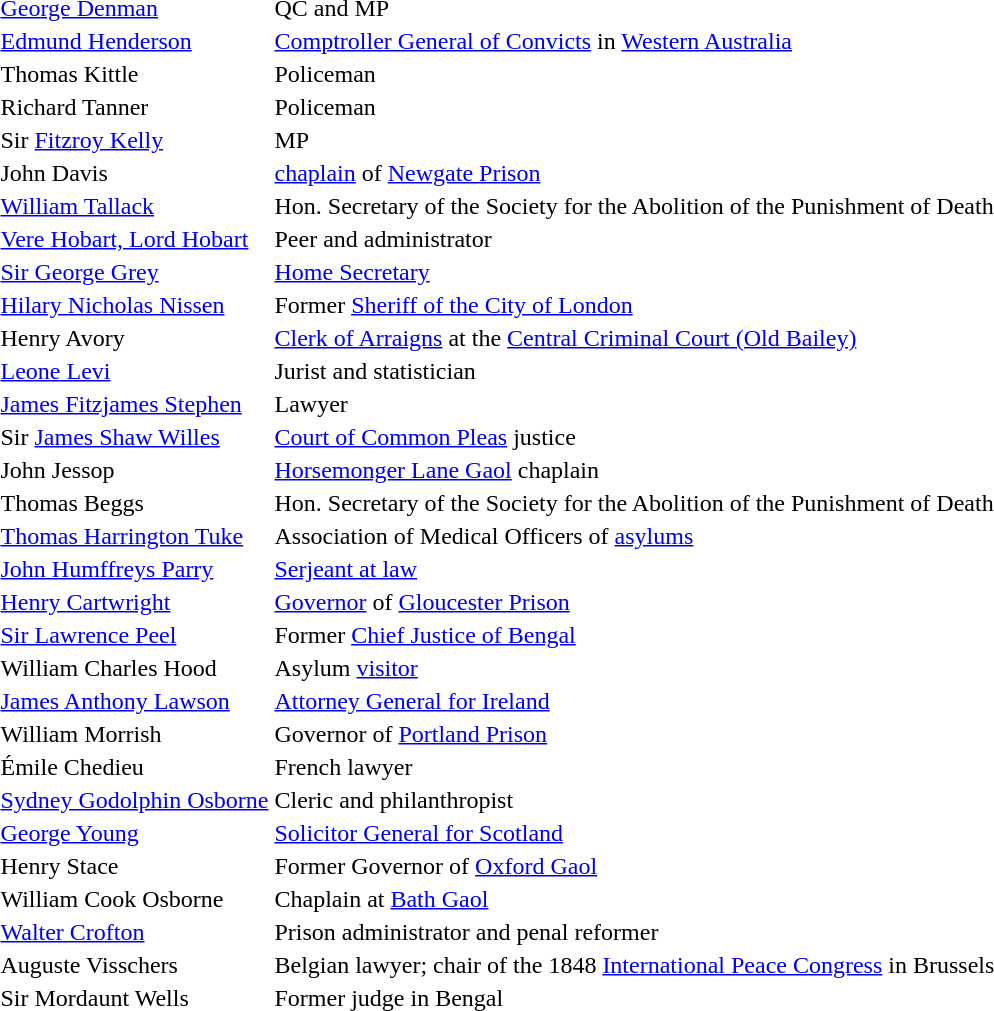<table>
<tr>
<td><a href='#'>George Denman</a></td>
<td>QC and MP</td>
</tr>
<tr>
<td><a href='#'>Edmund Henderson</a></td>
<td><a href='#'>Comptroller General of Convicts</a> in <a href='#'>Western Australia</a></td>
</tr>
<tr>
<td>Thomas Kittle</td>
<td>Policeman</td>
</tr>
<tr>
<td>Richard Tanner</td>
<td>Policeman</td>
</tr>
<tr>
<td>Sir <a href='#'>Fitzroy Kelly</a></td>
<td>MP</td>
</tr>
<tr>
<td>John Davis</td>
<td><a href='#'>chaplain</a> of <a href='#'>Newgate Prison</a></td>
</tr>
<tr>
<td><a href='#'>William Tallack</a></td>
<td>Hon. Secretary of the Society for the Abolition of the Punishment of Death</td>
</tr>
<tr>
<td><a href='#'>Vere Hobart, Lord Hobart</a></td>
<td>Peer and administrator</td>
</tr>
<tr>
<td><a href='#'>Sir George Grey</a></td>
<td><a href='#'>Home Secretary</a></td>
</tr>
<tr>
<td><a href='#'>Hilary Nicholas Nissen</a></td>
<td>Former <a href='#'>Sheriff of the City of London</a></td>
</tr>
<tr>
<td>Henry  Avory</td>
<td><a href='#'>Clerk of Arraigns</a> at the <a href='#'>Central Criminal Court (Old Bailey)</a></td>
</tr>
<tr>
<td><a href='#'>Leone Levi</a></td>
<td>Jurist and statistician</td>
</tr>
<tr>
<td><a href='#'>James Fitzjames Stephen</a></td>
<td>Lawyer</td>
</tr>
<tr>
<td>Sir <a href='#'>James Shaw Willes</a></td>
<td><a href='#'>Court of Common Pleas</a> justice</td>
</tr>
<tr>
<td>John Jessop</td>
<td><a href='#'>Horsemonger Lane Gaol</a> chaplain</td>
</tr>
<tr>
<td>Thomas Beggs</td>
<td>Hon. Secretary of the Society for the Abolition of the Punishment of Death</td>
</tr>
<tr>
<td><a href='#'>Thomas Harrington Tuke</a></td>
<td>Association of Medical Officers of <a href='#'>asylums</a></td>
</tr>
<tr>
<td><a href='#'>John Humffreys Parry</a></td>
<td><a href='#'>Serjeant at law</a></td>
</tr>
<tr>
<td><a href='#'>Henry Cartwright</a></td>
<td><a href='#'>Governor</a> of <a href='#'>Gloucester Prison</a></td>
</tr>
<tr>
<td><a href='#'>Sir Lawrence Peel</a></td>
<td>Former <a href='#'>Chief Justice of Bengal</a></td>
</tr>
<tr>
<td>William Charles Hood</td>
<td>Asylum <a href='#'>visitor</a></td>
</tr>
<tr>
<td><a href='#'>James Anthony Lawson</a></td>
<td><a href='#'>Attorney General for Ireland</a></td>
</tr>
<tr>
<td>William Morrish</td>
<td>Governor of <a href='#'>Portland Prison</a></td>
</tr>
<tr>
<td>Émile Chedieu</td>
<td>French lawyer</td>
</tr>
<tr>
<td><a href='#'>Sydney Godolphin Osborne</a></td>
<td>Cleric and philanthropist</td>
</tr>
<tr>
<td><a href='#'>George Young</a></td>
<td><a href='#'>Solicitor General for Scotland</a></td>
</tr>
<tr>
<td>Henry Stace</td>
<td>Former Governor of <a href='#'>Oxford Gaol</a></td>
</tr>
<tr>
<td>William Cook Osborne</td>
<td>Chaplain at <a href='#'>Bath Gaol</a></td>
</tr>
<tr>
<td><a href='#'>Walter Crofton</a></td>
<td>Prison administrator and penal reformer</td>
</tr>
<tr>
<td>Auguste Visschers</td>
<td>Belgian lawyer; chair of the 1848 <a href='#'>International Peace Congress</a> in Brussels</td>
</tr>
<tr>
<td>Sir Mordaunt Wells</td>
<td>Former judge in Bengal</td>
</tr>
</table>
